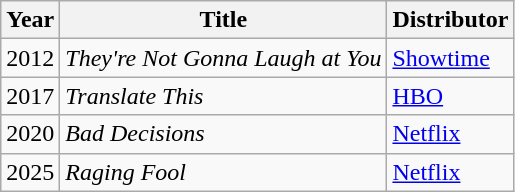<table class="wikitable">
<tr>
<th>Year</th>
<th>Title</th>
<th>Distributor</th>
</tr>
<tr>
<td>2012</td>
<td><em>They're Not Gonna Laugh at You</em></td>
<td><a href='#'>Showtime</a></td>
</tr>
<tr>
<td>2017</td>
<td><em>Translate This</em></td>
<td><a href='#'>HBO</a></td>
</tr>
<tr>
<td>2020</td>
<td><em>Bad Decisions</em></td>
<td><a href='#'>Netflix</a></td>
</tr>
<tr>
<td>2025</td>
<td><em>Raging Fool</em></td>
<td><a href='#'>Netflix</a></td>
</tr>
</table>
